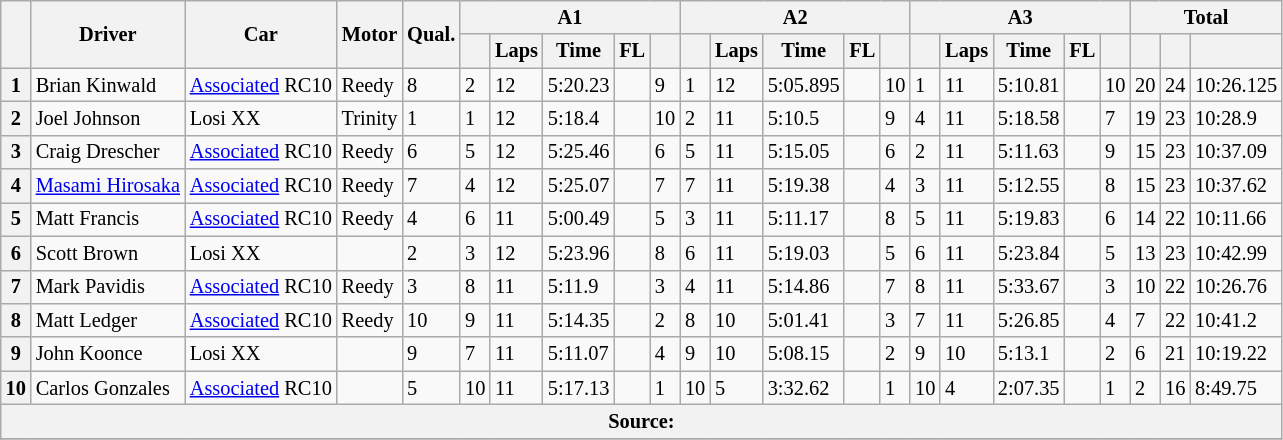<table class="wikitable" style="font-size:85%;" cellspacing="0" cellpadding="2" border="2">
<tr>
<th rowspan="2"></th>
<th rowspan="2">Driver</th>
<th rowspan="2">Car</th>
<th rowspan="2">Motor</th>
<th rowspan="2" style="text-align:center;">Qual.</th>
<th colspan="5" style="text-align:center;">A1</th>
<th colspan="5" style="text-align:center;">A2</th>
<th colspan="5" style="text-align:center;">A3</th>
<th colspan="3">Total</th>
</tr>
<tr>
<th style="text-align:center;"></th>
<th style="text-align:center;">Laps</th>
<th style="text-align:center;">Time</th>
<th style="text-align:center;">FL</th>
<th style="text-align:center;"></th>
<th style="text-align:center;"></th>
<th style="text-align:center;">Laps</th>
<th style="text-align:center;">Time</th>
<th style="text-align:center;">FL</th>
<th style="text-align:center;"></th>
<th style="text-align:center;"></th>
<th style="text-align:center;">Laps</th>
<th style="text-align:center;">Time</th>
<th style="text-align:center;">FL</th>
<th style="text-align:center;"></th>
<th style="text-align:center;"></th>
<th style="text-align:center;"></th>
<th style="text-align:center;"></th>
</tr>
<tr>
<th>1</th>
<td> Brian Kinwald</td>
<td><a href='#'>Associated</a> RC10</td>
<td>Reedy</td>
<td>8</td>
<td>2</td>
<td>12</td>
<td>5:20.23</td>
<td></td>
<td>9</td>
<td>1</td>
<td>12</td>
<td>5:05.895</td>
<td></td>
<td>10</td>
<td>1</td>
<td>11</td>
<td>5:10.81</td>
<td></td>
<td>10</td>
<td>20</td>
<td>24</td>
<td>10:26.125</td>
</tr>
<tr>
<th>2</th>
<td> Joel Johnson</td>
<td>Losi XX</td>
<td>Trinity</td>
<td>1</td>
<td>1</td>
<td>12</td>
<td>5:18.4</td>
<td></td>
<td>10</td>
<td>2</td>
<td>11</td>
<td>5:10.5</td>
<td></td>
<td>9</td>
<td>4</td>
<td>11</td>
<td>5:18.58</td>
<td></td>
<td>7</td>
<td>19</td>
<td>23</td>
<td>10:28.9</td>
</tr>
<tr>
<th>3</th>
<td> Craig Drescher</td>
<td><a href='#'>Associated</a> RC10</td>
<td>Reedy</td>
<td>6</td>
<td>5</td>
<td>12</td>
<td>5:25.46</td>
<td></td>
<td>6</td>
<td>5</td>
<td>11</td>
<td>5:15.05</td>
<td></td>
<td>6</td>
<td>2</td>
<td>11</td>
<td>5:11.63</td>
<td></td>
<td>9</td>
<td>15</td>
<td>23</td>
<td>10:37.09</td>
</tr>
<tr>
<th>4</th>
<td> <a href='#'>Masami Hirosaka</a></td>
<td><a href='#'>Associated</a> RC10</td>
<td>Reedy</td>
<td>7</td>
<td>4</td>
<td>12</td>
<td>5:25.07</td>
<td></td>
<td>7</td>
<td>7</td>
<td>11</td>
<td>5:19.38</td>
<td></td>
<td>4</td>
<td>3</td>
<td>11</td>
<td>5:12.55</td>
<td></td>
<td>8</td>
<td>15</td>
<td>23</td>
<td>10:37.62</td>
</tr>
<tr>
<th>5</th>
<td> Matt Francis</td>
<td><a href='#'>Associated</a> RC10</td>
<td>Reedy</td>
<td>4</td>
<td>6</td>
<td>11</td>
<td>5:00.49</td>
<td></td>
<td>5</td>
<td>3</td>
<td>11</td>
<td>5:11.17</td>
<td></td>
<td>8</td>
<td>5</td>
<td>11</td>
<td>5:19.83</td>
<td></td>
<td>6</td>
<td>14</td>
<td>22</td>
<td>10:11.66</td>
</tr>
<tr>
<th>6</th>
<td> Scott Brown</td>
<td>Losi XX</td>
<td></td>
<td>2</td>
<td>3</td>
<td>12</td>
<td>5:23.96</td>
<td></td>
<td>8</td>
<td>6</td>
<td>11</td>
<td>5:19.03</td>
<td></td>
<td>5</td>
<td>6</td>
<td>11</td>
<td>5:23.84</td>
<td></td>
<td>5</td>
<td>13</td>
<td>23</td>
<td>10:42.99</td>
</tr>
<tr>
<th>7</th>
<td> Mark Pavidis</td>
<td><a href='#'>Associated</a> RC10</td>
<td>Reedy</td>
<td>3</td>
<td>8</td>
<td>11</td>
<td>5:11.9</td>
<td></td>
<td>3</td>
<td>4</td>
<td>11</td>
<td>5:14.86</td>
<td></td>
<td>7</td>
<td>8</td>
<td>11</td>
<td>5:33.67</td>
<td></td>
<td>3</td>
<td>10</td>
<td>22</td>
<td>10:26.76</td>
</tr>
<tr>
<th>8</th>
<td> Matt Ledger</td>
<td><a href='#'>Associated</a> RC10</td>
<td>Reedy</td>
<td>10</td>
<td>9</td>
<td>11</td>
<td>5:14.35</td>
<td></td>
<td>2</td>
<td>8</td>
<td>10</td>
<td>5:01.41</td>
<td></td>
<td>3</td>
<td>7</td>
<td>11</td>
<td>5:26.85</td>
<td></td>
<td>4</td>
<td>7</td>
<td>22</td>
<td>10:41.2</td>
</tr>
<tr>
<th>9</th>
<td> John Koonce</td>
<td>Losi XX</td>
<td></td>
<td>9</td>
<td>7</td>
<td>11</td>
<td>5:11.07</td>
<td></td>
<td>4</td>
<td>9</td>
<td>10</td>
<td>5:08.15</td>
<td></td>
<td>2</td>
<td>9</td>
<td>10</td>
<td>5:13.1</td>
<td></td>
<td>2</td>
<td>6</td>
<td>21</td>
<td>10:19.22</td>
</tr>
<tr>
<th>10</th>
<td> Carlos Gonzales</td>
<td><a href='#'>Associated</a> RC10</td>
<td></td>
<td>5</td>
<td>10</td>
<td>11</td>
<td>5:17.13</td>
<td></td>
<td>1</td>
<td>10</td>
<td>5</td>
<td>3:32.62</td>
<td></td>
<td>1</td>
<td>10</td>
<td>4</td>
<td>2:07.35</td>
<td></td>
<td>1</td>
<td>2</td>
<td>16</td>
<td>8:49.75</td>
</tr>
<tr>
<th colspan="23">Source:</th>
</tr>
<tr>
</tr>
</table>
